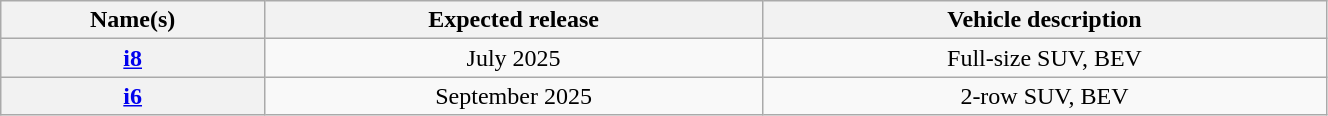<table class="wikitable" style="text-align: center; width: 70%">
<tr>
<th>Name(s)</th>
<th>Expected release</th>
<th>Vehicle description</th>
</tr>
<tr>
<th><a href='#'>i8</a></th>
<td>July 2025</td>
<td>Full-size SUV, BEV</td>
</tr>
<tr>
<th><a href='#'>i6</a></th>
<td>September 2025</td>
<td>2-row SUV, BEV</td>
</tr>
</table>
